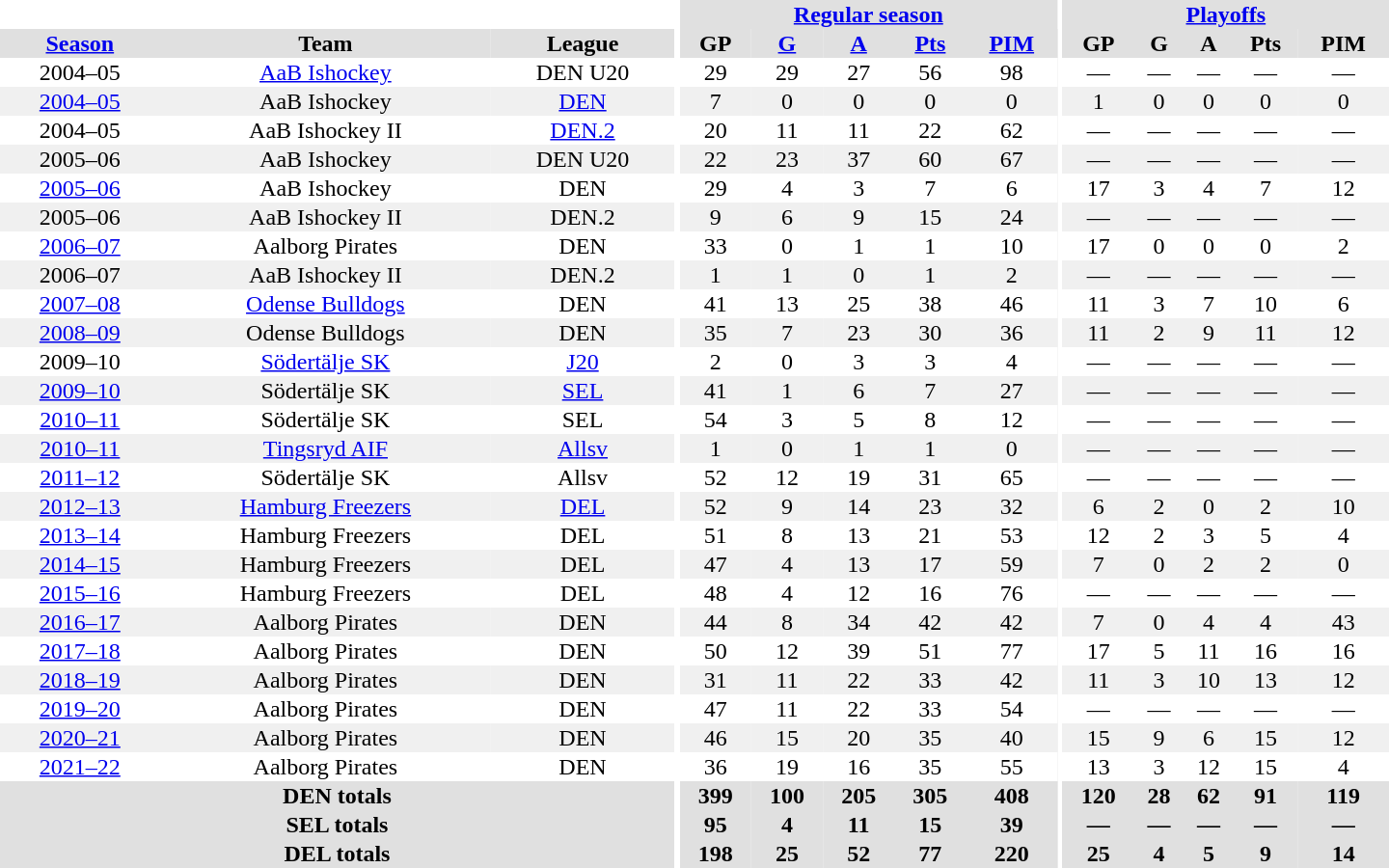<table border="0" cellpadding="1" cellspacing="0" style="text-align:center; width:60em">
<tr bgcolor="#e0e0e0">
<th colspan="3" bgcolor="#ffffff"></th>
<th rowspan="99" bgcolor="#ffffff"></th>
<th colspan="5"><a href='#'>Regular season</a></th>
<th rowspan="99" bgcolor="#ffffff"></th>
<th colspan="5"><a href='#'>Playoffs</a></th>
</tr>
<tr bgcolor="#e0e0e0">
<th><a href='#'>Season</a></th>
<th>Team</th>
<th>League</th>
<th>GP</th>
<th><a href='#'>G</a></th>
<th><a href='#'>A</a></th>
<th><a href='#'>Pts</a></th>
<th><a href='#'>PIM</a></th>
<th>GP</th>
<th>G</th>
<th>A</th>
<th>Pts</th>
<th>PIM</th>
</tr>
<tr>
<td>2004–05</td>
<td><a href='#'>AaB Ishockey</a></td>
<td>DEN U20</td>
<td>29</td>
<td>29</td>
<td>27</td>
<td>56</td>
<td>98</td>
<td>—</td>
<td>—</td>
<td>—</td>
<td>—</td>
<td>—</td>
</tr>
<tr bgcolor="f0f0f0">
<td><a href='#'>2004–05</a></td>
<td>AaB Ishockey</td>
<td><a href='#'>DEN</a></td>
<td>7</td>
<td>0</td>
<td>0</td>
<td>0</td>
<td>0</td>
<td>1</td>
<td>0</td>
<td>0</td>
<td>0</td>
<td>0</td>
</tr>
<tr>
<td>2004–05</td>
<td>AaB Ishockey II</td>
<td><a href='#'>DEN.2</a></td>
<td>20</td>
<td>11</td>
<td>11</td>
<td>22</td>
<td>62</td>
<td>—</td>
<td>—</td>
<td>—</td>
<td>—</td>
<td>—</td>
</tr>
<tr bgcolor="f0f0f0">
<td>2005–06</td>
<td>AaB Ishockey</td>
<td>DEN U20</td>
<td>22</td>
<td>23</td>
<td>37</td>
<td>60</td>
<td>67</td>
<td>—</td>
<td>—</td>
<td>—</td>
<td>—</td>
<td>—</td>
</tr>
<tr>
<td><a href='#'>2005–06</a></td>
<td>AaB Ishockey</td>
<td>DEN</td>
<td>29</td>
<td>4</td>
<td>3</td>
<td>7</td>
<td>6</td>
<td>17</td>
<td>3</td>
<td>4</td>
<td>7</td>
<td>12</td>
</tr>
<tr bgcolor="f0f0f0">
<td>2005–06</td>
<td>AaB Ishockey II</td>
<td>DEN.2</td>
<td>9</td>
<td>6</td>
<td>9</td>
<td>15</td>
<td>24</td>
<td>—</td>
<td>—</td>
<td>—</td>
<td>—</td>
<td>—</td>
</tr>
<tr>
<td><a href='#'>2006–07</a></td>
<td>Aalborg Pirates</td>
<td>DEN</td>
<td>33</td>
<td>0</td>
<td>1</td>
<td>1</td>
<td>10</td>
<td>17</td>
<td>0</td>
<td>0</td>
<td>0</td>
<td>2</td>
</tr>
<tr bgcolor="f0f0f0">
<td>2006–07</td>
<td>AaB Ishockey II</td>
<td>DEN.2</td>
<td>1</td>
<td>1</td>
<td>0</td>
<td>1</td>
<td>2</td>
<td>—</td>
<td>—</td>
<td>—</td>
<td>—</td>
<td>—</td>
</tr>
<tr>
<td><a href='#'>2007–08</a></td>
<td><a href='#'>Odense Bulldogs</a></td>
<td>DEN</td>
<td>41</td>
<td>13</td>
<td>25</td>
<td>38</td>
<td>46</td>
<td>11</td>
<td>3</td>
<td>7</td>
<td>10</td>
<td>6</td>
</tr>
<tr bgcolor="f0f0f0">
<td><a href='#'>2008–09</a></td>
<td>Odense Bulldogs</td>
<td>DEN</td>
<td>35</td>
<td>7</td>
<td>23</td>
<td>30</td>
<td>36</td>
<td>11</td>
<td>2</td>
<td>9</td>
<td>11</td>
<td>12</td>
</tr>
<tr>
<td>2009–10</td>
<td><a href='#'>Södertälje SK</a></td>
<td><a href='#'>J20</a></td>
<td>2</td>
<td>0</td>
<td>3</td>
<td>3</td>
<td>4</td>
<td>—</td>
<td>—</td>
<td>—</td>
<td>—</td>
<td>—</td>
</tr>
<tr bgcolor="f0f0f0">
<td><a href='#'>2009–10</a></td>
<td>Södertälje SK</td>
<td><a href='#'>SEL</a></td>
<td>41</td>
<td>1</td>
<td>6</td>
<td>7</td>
<td>27</td>
<td>—</td>
<td>—</td>
<td>—</td>
<td>—</td>
<td>—</td>
</tr>
<tr>
<td><a href='#'>2010–11</a></td>
<td>Södertälje SK</td>
<td>SEL</td>
<td>54</td>
<td>3</td>
<td>5</td>
<td>8</td>
<td>12</td>
<td>—</td>
<td>—</td>
<td>—</td>
<td>—</td>
<td>—</td>
</tr>
<tr bgcolor="f0f0f0">
<td><a href='#'>2010–11</a></td>
<td><a href='#'>Tingsryd AIF</a></td>
<td><a href='#'>Allsv</a></td>
<td>1</td>
<td>0</td>
<td>1</td>
<td>1</td>
<td>0</td>
<td>—</td>
<td>—</td>
<td>—</td>
<td>—</td>
<td>—</td>
</tr>
<tr>
<td><a href='#'>2011–12</a></td>
<td>Södertälje SK</td>
<td>Allsv</td>
<td>52</td>
<td>12</td>
<td>19</td>
<td>31</td>
<td>65</td>
<td>—</td>
<td>—</td>
<td>—</td>
<td>—</td>
<td>—</td>
</tr>
<tr bgcolor="f0f0f0">
<td><a href='#'>2012–13</a></td>
<td><a href='#'>Hamburg Freezers</a></td>
<td><a href='#'>DEL</a></td>
<td>52</td>
<td>9</td>
<td>14</td>
<td>23</td>
<td>32</td>
<td>6</td>
<td>2</td>
<td>0</td>
<td>2</td>
<td>10</td>
</tr>
<tr>
<td><a href='#'>2013–14</a></td>
<td>Hamburg Freezers</td>
<td>DEL</td>
<td>51</td>
<td>8</td>
<td>13</td>
<td>21</td>
<td>53</td>
<td>12</td>
<td>2</td>
<td>3</td>
<td>5</td>
<td>4</td>
</tr>
<tr bgcolor="f0f0f0">
<td><a href='#'>2014–15</a></td>
<td>Hamburg Freezers</td>
<td>DEL</td>
<td>47</td>
<td>4</td>
<td>13</td>
<td>17</td>
<td>59</td>
<td>7</td>
<td>0</td>
<td>2</td>
<td>2</td>
<td>0</td>
</tr>
<tr>
<td><a href='#'>2015–16</a></td>
<td>Hamburg Freezers</td>
<td>DEL</td>
<td>48</td>
<td>4</td>
<td>12</td>
<td>16</td>
<td>76</td>
<td>—</td>
<td>—</td>
<td>—</td>
<td>—</td>
<td>—</td>
</tr>
<tr bgcolor="f0f0f0">
<td><a href='#'>2016–17</a></td>
<td>Aalborg Pirates</td>
<td>DEN</td>
<td>44</td>
<td>8</td>
<td>34</td>
<td>42</td>
<td>42</td>
<td>7</td>
<td>0</td>
<td>4</td>
<td>4</td>
<td>43</td>
</tr>
<tr>
<td><a href='#'>2017–18</a></td>
<td>Aalborg Pirates</td>
<td>DEN</td>
<td>50</td>
<td>12</td>
<td>39</td>
<td>51</td>
<td>77</td>
<td>17</td>
<td>5</td>
<td>11</td>
<td>16</td>
<td>16</td>
</tr>
<tr bgcolor="f0f0f0">
<td><a href='#'>2018–19</a></td>
<td>Aalborg Pirates</td>
<td>DEN</td>
<td>31</td>
<td>11</td>
<td>22</td>
<td>33</td>
<td>42</td>
<td>11</td>
<td>3</td>
<td>10</td>
<td>13</td>
<td>12</td>
</tr>
<tr>
<td><a href='#'>2019–20</a></td>
<td>Aalborg Pirates</td>
<td>DEN</td>
<td>47</td>
<td>11</td>
<td>22</td>
<td>33</td>
<td>54</td>
<td>—</td>
<td>—</td>
<td>—</td>
<td>—</td>
<td>—</td>
</tr>
<tr bgcolor="f0f0f0">
<td><a href='#'>2020–21</a></td>
<td>Aalborg Pirates</td>
<td>DEN</td>
<td>46</td>
<td>15</td>
<td>20</td>
<td>35</td>
<td>40</td>
<td>15</td>
<td>9</td>
<td>6</td>
<td>15</td>
<td>12</td>
</tr>
<tr>
<td><a href='#'>2021–22</a></td>
<td>Aalborg Pirates</td>
<td>DEN</td>
<td>36</td>
<td>19</td>
<td>16</td>
<td>35</td>
<td>55</td>
<td>13</td>
<td>3</td>
<td>12</td>
<td>15</td>
<td>4</td>
</tr>
<tr bgcolor="#e0e0e0">
<th colspan="3">DEN totals</th>
<th>399</th>
<th>100</th>
<th>205</th>
<th>305</th>
<th>408</th>
<th>120</th>
<th>28</th>
<th>62</th>
<th>91</th>
<th>119</th>
</tr>
<tr bgcolor="#e0e0e0">
<th colspan="3">SEL totals</th>
<th>95</th>
<th>4</th>
<th>11</th>
<th>15</th>
<th>39</th>
<th>—</th>
<th>—</th>
<th>—</th>
<th>—</th>
<th>—</th>
</tr>
<tr bgcolor="#e0e0e0">
<th colspan="3">DEL totals</th>
<th>198</th>
<th>25</th>
<th>52</th>
<th>77</th>
<th>220</th>
<th>25</th>
<th>4</th>
<th>5</th>
<th>9</th>
<th>14</th>
</tr>
</table>
